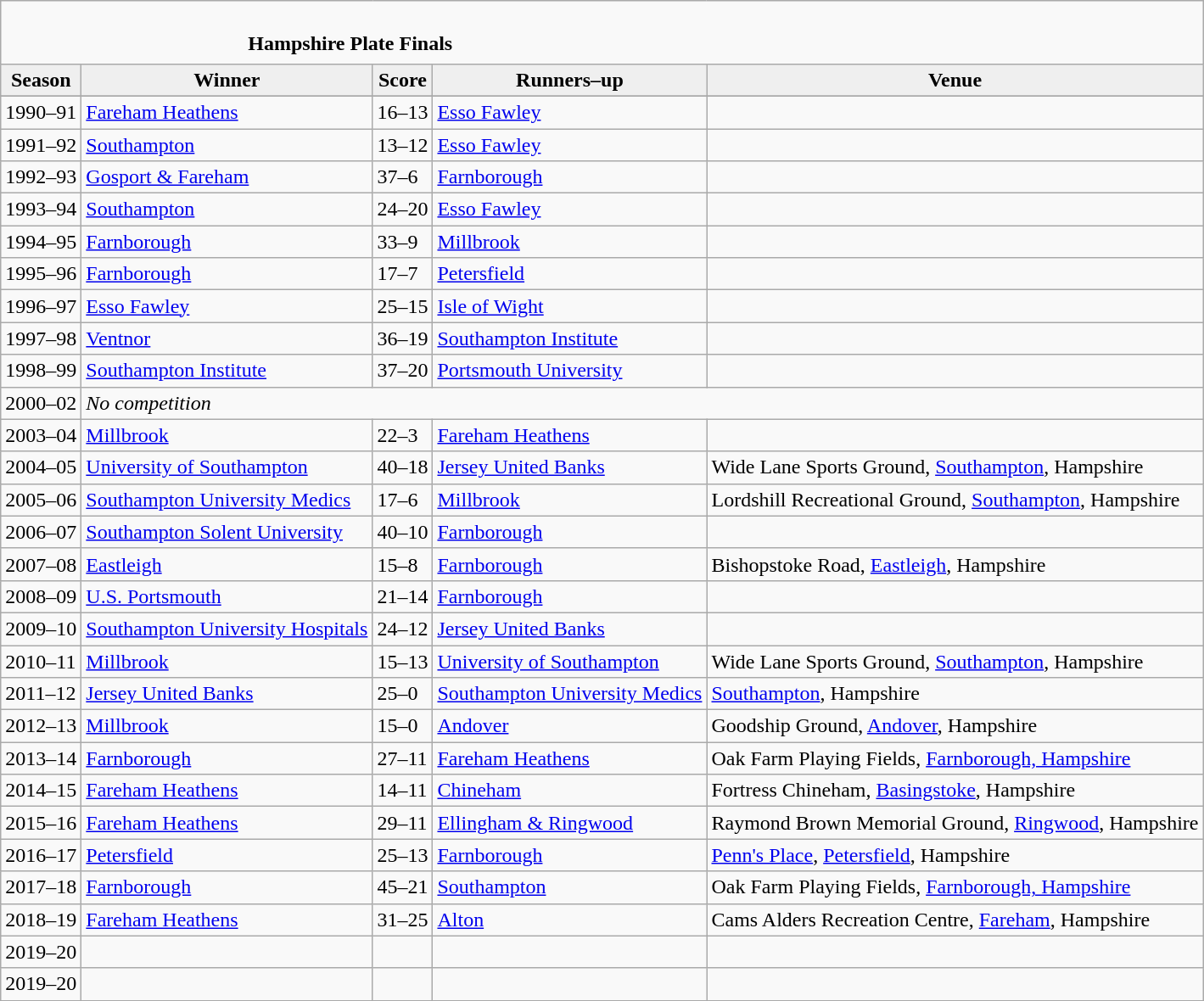<table class="wikitable" style="text-align: left;">
<tr>
<td colspan="5" cellpadding="0" cellspacing="0"><br><table border="0" style="width:100%;" cellpadding="0" cellspacing="0">
<tr>
<td style="width:20%; border:0;"></td>
<td style="border:0;"><strong>Hampshire Plate Finals</strong></td>
<td style="width:20%; border:0;"></td>
</tr>
</table>
</td>
</tr>
<tr>
<th style="background:#efefef;">Season</th>
<th style="background:#efefef">Winner</th>
<th style="background:#efefef">Score</th>
<th style="background:#efefef;">Runners–up</th>
<th style="background:#efefef;">Venue</th>
</tr>
<tr align=left>
</tr>
<tr>
<td>1990–91</td>
<td><a href='#'>Fareham Heathens</a></td>
<td>16–13</td>
<td><a href='#'>Esso Fawley</a></td>
<td></td>
</tr>
<tr>
<td>1991–92</td>
<td><a href='#'>Southampton</a></td>
<td>13–12</td>
<td><a href='#'>Esso Fawley</a></td>
<td></td>
</tr>
<tr>
<td>1992–93</td>
<td><a href='#'>Gosport & Fareham</a></td>
<td>37–6</td>
<td><a href='#'>Farnborough</a></td>
<td></td>
</tr>
<tr>
<td>1993–94</td>
<td><a href='#'>Southampton</a></td>
<td>24–20</td>
<td><a href='#'>Esso Fawley</a></td>
<td></td>
</tr>
<tr>
<td>1994–95</td>
<td><a href='#'>Farnborough</a></td>
<td>33–9</td>
<td><a href='#'>Millbrook</a></td>
<td></td>
</tr>
<tr>
<td>1995–96</td>
<td><a href='#'>Farnborough</a></td>
<td>17–7</td>
<td><a href='#'>Petersfield</a></td>
<td></td>
</tr>
<tr>
<td>1996–97</td>
<td><a href='#'>Esso Fawley</a></td>
<td>25–15</td>
<td><a href='#'>Isle of Wight</a></td>
<td></td>
</tr>
<tr>
<td>1997–98</td>
<td><a href='#'>Ventnor</a></td>
<td>36–19</td>
<td><a href='#'>Southampton Institute</a></td>
<td></td>
</tr>
<tr>
<td>1998–99</td>
<td><a href='#'>Southampton Institute</a></td>
<td>37–20</td>
<td><a href='#'>Portsmouth University</a></td>
<td></td>
</tr>
<tr>
<td>2000–02</td>
<td colspan=4><em>No competition</em></td>
</tr>
<tr>
<td>2003–04</td>
<td><a href='#'>Millbrook</a></td>
<td>22–3</td>
<td><a href='#'>Fareham Heathens</a></td>
<td></td>
</tr>
<tr>
<td>2004–05</td>
<td><a href='#'>University of Southampton</a></td>
<td>40–18</td>
<td><a href='#'>Jersey United Banks</a></td>
<td>Wide Lane Sports Ground, <a href='#'>Southampton</a>, Hampshire</td>
</tr>
<tr>
<td>2005–06</td>
<td><a href='#'>Southampton University Medics</a></td>
<td>17–6</td>
<td><a href='#'>Millbrook</a></td>
<td>Lordshill Recreational Ground, <a href='#'>Southampton</a>, Hampshire</td>
</tr>
<tr>
<td>2006–07</td>
<td><a href='#'>Southampton Solent University</a></td>
<td>40–10</td>
<td><a href='#'>Farnborough</a></td>
<td></td>
</tr>
<tr>
<td>2007–08</td>
<td><a href='#'>Eastleigh</a></td>
<td>15–8</td>
<td><a href='#'>Farnborough</a></td>
<td>Bishopstoke Road, <a href='#'>Eastleigh</a>, Hampshire</td>
</tr>
<tr>
<td>2008–09</td>
<td><a href='#'>U.S. Portsmouth</a></td>
<td>21–14</td>
<td><a href='#'>Farnborough</a></td>
<td></td>
</tr>
<tr>
<td>2009–10</td>
<td><a href='#'>Southampton University Hospitals</a></td>
<td>24–12</td>
<td><a href='#'>Jersey United Banks</a></td>
<td></td>
</tr>
<tr>
<td>2010–11</td>
<td><a href='#'>Millbrook</a></td>
<td>15–13</td>
<td><a href='#'>University of Southampton</a></td>
<td>Wide Lane Sports Ground, <a href='#'>Southampton</a>, Hampshire</td>
</tr>
<tr>
<td>2011–12</td>
<td><a href='#'>Jersey United Banks</a></td>
<td>25–0</td>
<td><a href='#'>Southampton University Medics</a></td>
<td><a href='#'>Southampton</a>, Hampshire</td>
</tr>
<tr>
<td>2012–13</td>
<td><a href='#'>Millbrook</a></td>
<td>15–0</td>
<td><a href='#'>Andover</a></td>
<td>Goodship Ground, <a href='#'>Andover</a>, Hampshire</td>
</tr>
<tr>
<td>2013–14</td>
<td><a href='#'>Farnborough</a></td>
<td>27–11</td>
<td><a href='#'>Fareham Heathens</a></td>
<td>Oak Farm Playing Fields, <a href='#'>Farnborough, Hampshire</a></td>
</tr>
<tr>
<td>2014–15</td>
<td><a href='#'>Fareham Heathens</a></td>
<td>14–11</td>
<td><a href='#'>Chineham</a></td>
<td>Fortress Chineham, <a href='#'>Basingstoke</a>, Hampshire</td>
</tr>
<tr>
<td>2015–16</td>
<td><a href='#'>Fareham Heathens</a></td>
<td>29–11</td>
<td><a href='#'>Ellingham & Ringwood</a></td>
<td>Raymond Brown Memorial Ground, <a href='#'>Ringwood</a>, Hampshire</td>
</tr>
<tr>
<td>2016–17</td>
<td><a href='#'>Petersfield</a></td>
<td>25–13</td>
<td><a href='#'>Farnborough</a></td>
<td><a href='#'>Penn's Place</a>, <a href='#'>Petersfield</a>, Hampshire</td>
</tr>
<tr>
<td>2017–18</td>
<td><a href='#'>Farnborough</a></td>
<td>45–21</td>
<td><a href='#'>Southampton</a></td>
<td>Oak Farm Playing Fields, <a href='#'>Farnborough, Hampshire</a></td>
</tr>
<tr>
<td>2018–19</td>
<td><a href='#'>Fareham Heathens</a></td>
<td>31–25</td>
<td><a href='#'>Alton</a></td>
<td>Cams Alders Recreation Centre, <a href='#'>Fareham</a>, Hampshire</td>
</tr>
<tr>
<td>2019–20</td>
<td></td>
<td></td>
<td></td>
<td></td>
</tr>
<tr>
<td>2019–20</td>
<td></td>
<td></td>
<td></td>
<td></td>
</tr>
<tr>
</tr>
</table>
